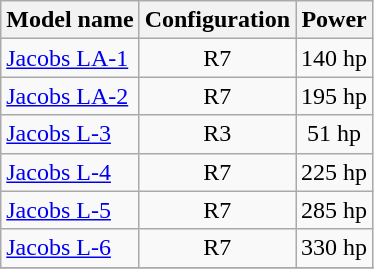<table class="wikitable sortable">
<tr>
<th>Model name</th>
<th>Configuration</th>
<th>Power</th>
</tr>
<tr>
<td align=left><a href='#'>Jacobs LA-1</a></td>
<td align=center>R7</td>
<td align=center>140 hp</td>
</tr>
<tr>
<td align=left><a href='#'>Jacobs LA-2</a></td>
<td align=center>R7</td>
<td align=center>195 hp</td>
</tr>
<tr>
<td align=left><a href='#'>Jacobs L-3</a></td>
<td align=center>R3</td>
<td align=center>51 hp</td>
</tr>
<tr>
<td align=left><a href='#'>Jacobs L-4</a></td>
<td align=center>R7</td>
<td align=center>225 hp</td>
</tr>
<tr>
<td align=left><a href='#'>Jacobs L-5</a></td>
<td align=center>R7</td>
<td align=center>285 hp</td>
</tr>
<tr>
<td align=left><a href='#'>Jacobs L-6</a></td>
<td align=center>R7</td>
<td align=center>330 hp</td>
</tr>
<tr>
</tr>
</table>
